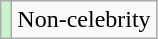<table class="wikitable plainrowheaders">
<tr>
<td scope="row" style="text-align:center; background:#CBF2CD;"></td>
<td>Non-celebrity</td>
</tr>
</table>
